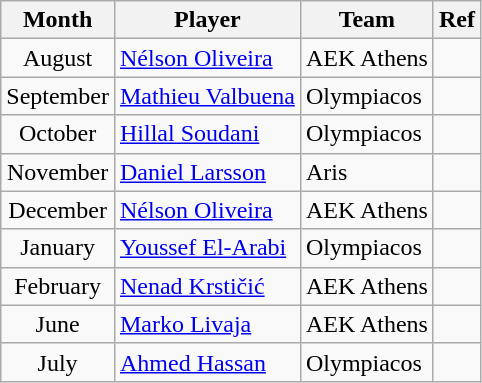<table class="wikitable sortable" style="text-align: left;">
<tr>
<th>Month</th>
<th>Player</th>
<th>Team</th>
<th>Ref</th>
</tr>
<tr>
<td align="center">August</td>
<td> <a href='#'>Nélson Oliveira</a></td>
<td>AEK Athens</td>
<td align="center"></td>
</tr>
<tr>
<td align="center">September</td>
<td> <a href='#'>Mathieu Valbuena</a></td>
<td>Olympiacos</td>
<td align="center"></td>
</tr>
<tr>
<td align="center">October</td>
<td> <a href='#'>Hillal Soudani</a></td>
<td>Olympiacos</td>
<td align="center"></td>
</tr>
<tr>
<td align="center">November</td>
<td> <a href='#'>Daniel Larsson</a></td>
<td>Aris</td>
<td align="center"></td>
</tr>
<tr>
<td align="center">December</td>
<td> <a href='#'>Nélson Oliveira</a></td>
<td>AEK Athens</td>
<td align="center"></td>
</tr>
<tr>
<td align="center">January</td>
<td> <a href='#'>Youssef El-Arabi</a></td>
<td>Olympiacos</td>
<td align="center"></td>
</tr>
<tr>
<td align="center">February</td>
<td> <a href='#'>Nenad Krstičić</a></td>
<td>AEK Athens</td>
<td align="center"></td>
</tr>
<tr>
<td align="center">June</td>
<td> <a href='#'>Marko Livaja</a></td>
<td>AEK Athens</td>
<td align="center"></td>
</tr>
<tr>
<td align="center">July</td>
<td> <a href='#'>Ahmed Hassan</a></td>
<td>Olympiacos</td>
<td align="center"></td>
</tr>
</table>
